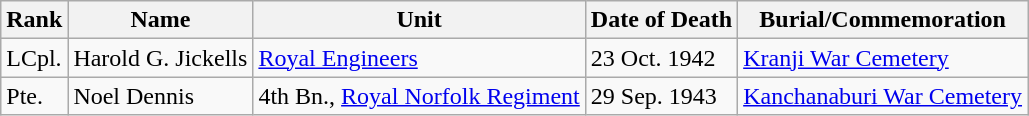<table class="wikitable">
<tr>
<th>Rank</th>
<th>Name</th>
<th>Unit</th>
<th>Date of Death</th>
<th>Burial/Commemoration</th>
</tr>
<tr>
<td>LCpl.</td>
<td>Harold G. Jickells</td>
<td><a href='#'>Royal Engineers</a></td>
<td>23 Oct. 1942</td>
<td><a href='#'>Kranji War Cemetery</a></td>
</tr>
<tr>
<td>Pte.</td>
<td>Noel Dennis</td>
<td>4th Bn., <a href='#'>Royal Norfolk Regiment</a></td>
<td>29 Sep. 1943</td>
<td><a href='#'>Kanchanaburi War Cemetery</a></td>
</tr>
</table>
